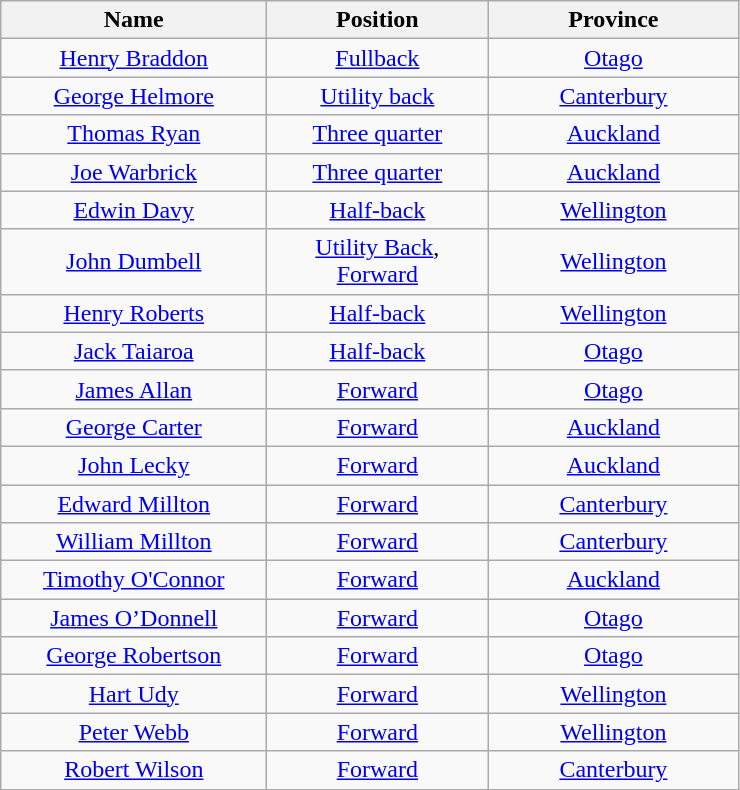<table class="wikitable sortable" style="text-align:center">
<tr>
<th width="170">Name</th>
<th width="140">Position</th>
<th width="160">Province</th>
</tr>
<tr>
<td><a href='#'>Henry Braddon</a></td>
<td><a href='#'>Fullback</a></td>
<td><a href='#'>Otago</a></td>
</tr>
<tr>
<td><a href='#'>George Helmore</a></td>
<td><a href='#'>Utility back</a></td>
<td><a href='#'>Canterbury</a></td>
</tr>
<tr>
<td><a href='#'>Thomas Ryan</a></td>
<td><a href='#'>Three quarter</a></td>
<td><a href='#'>Auckland</a></td>
</tr>
<tr>
<td><a href='#'>Joe Warbrick</a></td>
<td><a href='#'>Three quarter</a></td>
<td><a href='#'>Auckland</a></td>
</tr>
<tr>
<td><a href='#'>Edwin Davy</a></td>
<td><a href='#'>Half-back</a></td>
<td><a href='#'>Wellington</a></td>
</tr>
<tr>
<td><a href='#'>John Dumbell</a></td>
<td><a href='#'>Utility Back</a>, <a href='#'>Forward</a></td>
<td><a href='#'>Wellington</a></td>
</tr>
<tr>
<td><a href='#'>Henry Roberts</a></td>
<td><a href='#'>Half-back</a></td>
<td><a href='#'>Wellington</a></td>
</tr>
<tr>
<td><a href='#'>Jack Taiaroa</a></td>
<td><a href='#'>Half-back</a></td>
<td><a href='#'>Otago</a></td>
</tr>
<tr>
<td><a href='#'>James Allan</a></td>
<td><a href='#'>Forward</a></td>
<td><a href='#'>Otago</a></td>
</tr>
<tr>
<td><a href='#'>George Carter</a></td>
<td><a href='#'>Forward</a></td>
<td><a href='#'>Auckland</a></td>
</tr>
<tr>
<td><a href='#'>John Lecky</a></td>
<td><a href='#'>Forward</a></td>
<td><a href='#'>Auckland</a></td>
</tr>
<tr>
<td><a href='#'>Edward Millton</a></td>
<td><a href='#'>Forward</a></td>
<td><a href='#'>Canterbury</a></td>
</tr>
<tr>
<td><a href='#'>William Millton</a></td>
<td><a href='#'>Forward</a></td>
<td><a href='#'>Canterbury</a></td>
</tr>
<tr>
<td><a href='#'>Timothy O'Connor</a></td>
<td><a href='#'>Forward</a></td>
<td><a href='#'>Auckland</a></td>
</tr>
<tr>
<td><a href='#'>James O’Donnell</a></td>
<td><a href='#'>Forward</a></td>
<td><a href='#'>Otago</a></td>
</tr>
<tr>
<td><a href='#'>George Robertson</a></td>
<td><a href='#'>Forward</a></td>
<td><a href='#'>Otago</a></td>
</tr>
<tr>
<td><a href='#'>Hart Udy</a></td>
<td><a href='#'>Forward</a></td>
<td><a href='#'>Wellington</a></td>
</tr>
<tr>
<td><a href='#'>Peter Webb</a></td>
<td><a href='#'>Forward</a></td>
<td><a href='#'>Wellington</a></td>
</tr>
<tr>
<td><a href='#'>Robert Wilson</a></td>
<td><a href='#'>Forward</a></td>
<td><a href='#'>Canterbury</a></td>
</tr>
</table>
